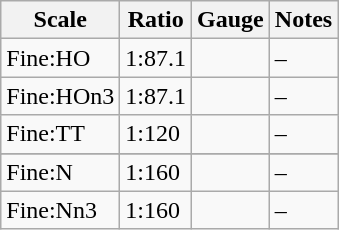<table class=wikitable>
<tr>
<th>Scale</th>
<th>Ratio</th>
<th>Gauge</th>
<th>Notes</th>
</tr>
<tr>
<td>Fine:HO</td>
<td>1:87.1</td>
<td></td>
<td>–</td>
</tr>
<tr>
<td>Fine:HOn3</td>
<td>1:87.1</td>
<td></td>
<td>–</td>
</tr>
<tr>
<td>Fine:TT</td>
<td>1:120</td>
<td><br></td>
<td>–</td>
</tr>
<tr | Fine:TTn3 || 1:120 || >
</tr>
<tr>
<td>Fine:N</td>
<td>1:160</td>
<td></td>
<td>–</td>
</tr>
<tr>
<td>Fine:Nn3</td>
<td>1:160</td>
<td></td>
<td>–</td>
</tr>
</table>
